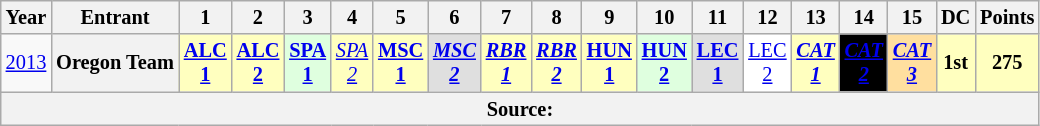<table class="wikitable" style="text-align:center; font-size:85%">
<tr>
<th>Year</th>
<th>Entrant</th>
<th>1</th>
<th>2</th>
<th>3</th>
<th>4</th>
<th>5</th>
<th>6</th>
<th>7</th>
<th>8</th>
<th>9</th>
<th>10</th>
<th>11</th>
<th>12</th>
<th>13</th>
<th>14</th>
<th>15</th>
<th>DC</th>
<th>Points</th>
</tr>
<tr>
<td><a href='#'>2013</a></td>
<th nowrap>Oregon Team</th>
<td style="background:#FFFFBF;"><strong><a href='#'>ALC<br>1</a></strong><br></td>
<td style="background:#FFFFBF;"><strong><a href='#'>ALC<br>2</a></strong><br></td>
<td style="background:#DFFFDF;"><strong><a href='#'>SPA<br>1</a></strong><br></td>
<td style="background:#FFFFBF;"><em><a href='#'>SPA<br>2</a></em><br></td>
<td style="background:#FFFFBF;"><strong><a href='#'>MSC<br>1</a></strong><br></td>
<td style="background:#DFDFDF;"><strong><em><a href='#'>MSC<br>2</a></em></strong><br></td>
<td style="background:#FFFFBF;"><strong><em><a href='#'>RBR<br>1</a></em></strong><br></td>
<td style="background:#FFFFBF;"><strong><em><a href='#'>RBR<br>2</a></em></strong><br></td>
<td style="background:#FFFFBF;"><strong><a href='#'>HUN<br>1</a></strong><br></td>
<td style="background:#DFFFDF;"><strong><a href='#'>HUN<br>2</a></strong><br></td>
<td style="background:#DFDFDF;"><strong><a href='#'>LEC<br>1</a></strong><br></td>
<td style="background:#FFFFFF;"><a href='#'>LEC<br>2</a><br></td>
<td style="background:#FFFFBF;"><strong><em><a href='#'>CAT<br>1</a></em></strong><br></td>
<td style="background:#000000; color:white"><strong><em><a href='#'><span>CAT</span><br><span>2</span></a></em></strong><br></td>
<td style="background:#FFDF9F;"><strong><em><a href='#'>CAT<br>3</a></em></strong><br></td>
<th style="background:#FFFFBF;">1st</th>
<th style="background:#FFFFBF;">275</th>
</tr>
<tr>
<th colspan="19">Source:</th>
</tr>
</table>
